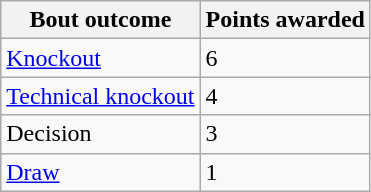<table class="wikitable">
<tr>
<th>Bout outcome</th>
<th>Points awarded</th>
</tr>
<tr>
<td><a href='#'>Knockout</a></td>
<td>6</td>
</tr>
<tr>
<td><a href='#'>Technical knockout</a></td>
<td>4</td>
</tr>
<tr>
<td>Decision</td>
<td>3</td>
</tr>
<tr>
<td><a href='#'>Draw</a></td>
<td>1</td>
</tr>
</table>
